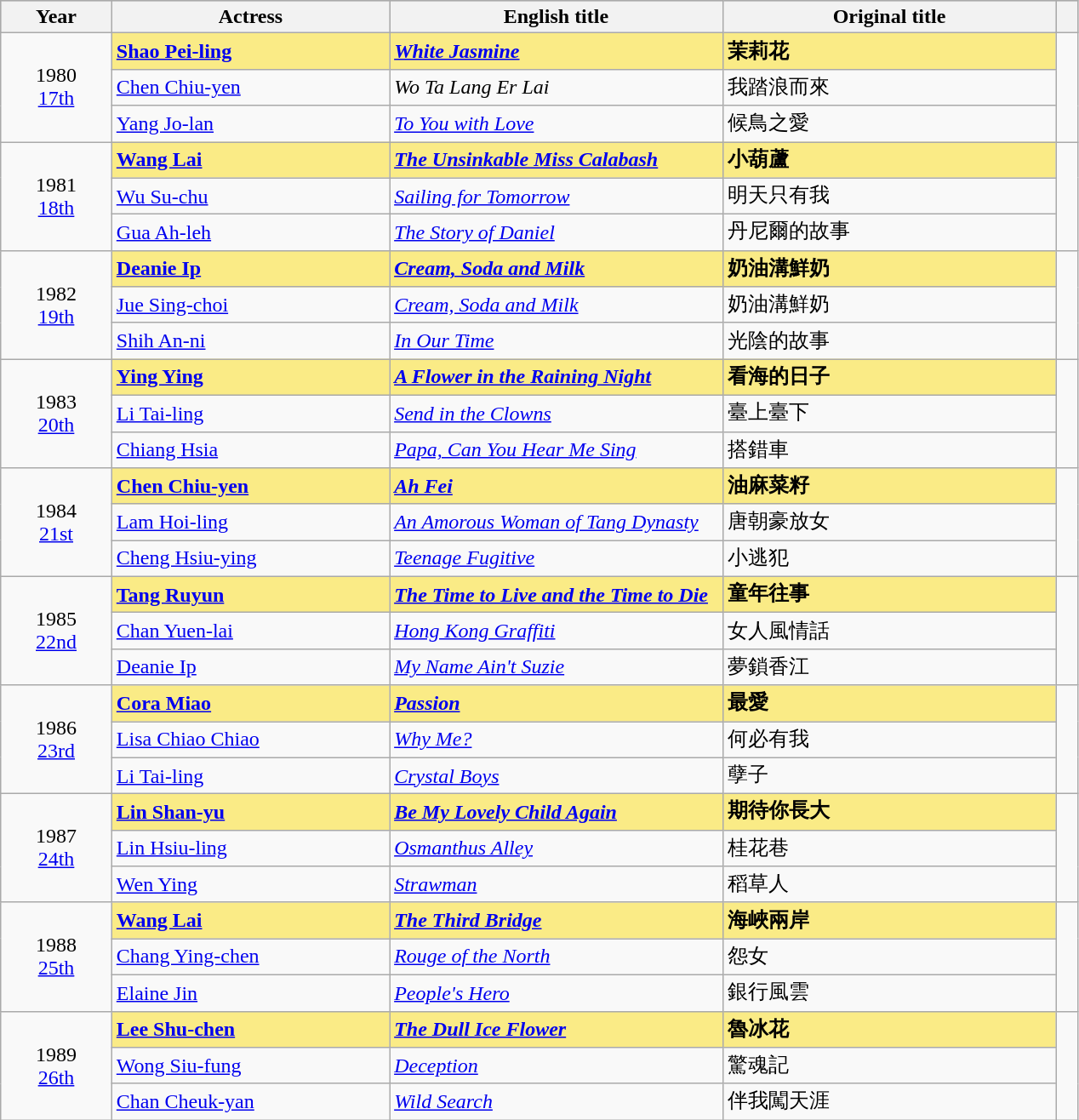<table class="wikitable">
<tr style="background:#bebebe;">
<th style="width:10%;">Year</th>
<th style="width:25%;">Actress</th>
<th style="width:30%;">English title</th>
<th style="width:30%;">Original title</th>
<th style="width:2%;"></th>
</tr>
<tr>
<td rowspan="3" style="text-align:center">1980<br><a href='#'>17th</a></td>
<td style="background:#FAEB86"><strong><a href='#'>Shao Pei-ling</a></strong></td>
<td style="background:#FAEB86"><strong><em><a href='#'>White Jasmine</a></em></strong></td>
<td style="background:#FAEB86"><strong>茉莉花</strong></td>
<td rowspan=3></td>
</tr>
<tr>
<td><a href='#'>Chen Chiu-yen</a></td>
<td><em>Wo Ta Lang Er Lai</em></td>
<td>我踏浪而來</td>
</tr>
<tr>
<td><a href='#'>Yang Jo-lan</a></td>
<td><em><a href='#'>To You with Love</a></em></td>
<td>候鳥之愛</td>
</tr>
<tr>
<td rowspan="3" style="text-align:center">1981<br><a href='#'>18th</a></td>
<td style="background:#FAEB86"><strong><a href='#'>Wang Lai</a></strong></td>
<td style="background:#FAEB86"><strong><em><a href='#'>The Unsinkable Miss Calabash</a></em></strong></td>
<td style="background:#FAEB86"><strong>小葫蘆</strong></td>
<td rowspan=3></td>
</tr>
<tr>
<td><a href='#'>Wu Su-chu</a></td>
<td><em><a href='#'>Sailing for Tomorrow</a></em></td>
<td>明天只有我</td>
</tr>
<tr>
<td><a href='#'>Gua Ah-leh</a></td>
<td><em><a href='#'>The Story of Daniel</a></em></td>
<td>丹尼爾的故事</td>
</tr>
<tr>
<td rowspan="3" style="text-align:center">1982<br><a href='#'>19th</a></td>
<td style="background:#FAEB86"><strong><a href='#'>Deanie Ip</a></strong></td>
<td style="background:#FAEB86"><strong><em><a href='#'>Cream, Soda and Milk</a></em></strong></td>
<td style="background:#FAEB86"><strong> 	奶油溝鮮奶</strong></td>
<td rowspan=3></td>
</tr>
<tr>
<td><a href='#'>Jue Sing-choi</a></td>
<td><em><a href='#'>Cream, Soda and Milk</a></em></td>
<td>奶油溝鮮奶</td>
</tr>
<tr>
<td><a href='#'>Shih An-ni</a></td>
<td><em><a href='#'>In Our Time</a></em></td>
<td>光陰的故事</td>
</tr>
<tr>
<td rowspan="3" style="text-align:center">1983<br><a href='#'>20th</a></td>
<td style="background:#FAEB86"><strong><a href='#'>Ying Ying</a></strong></td>
<td style="background:#FAEB86"><strong><em><a href='#'>A Flower in the Raining Night</a></em></strong></td>
<td style="background:#FAEB86"><strong>看海的日子</strong></td>
<td rowspan=3></td>
</tr>
<tr>
<td><a href='#'>Li Tai-ling</a></td>
<td><em><a href='#'>Send in the Clowns</a></em></td>
<td>臺上臺下</td>
</tr>
<tr>
<td><a href='#'>Chiang Hsia</a></td>
<td><em><a href='#'>Papa, Can You Hear Me Sing</a></em></td>
<td>搭錯車</td>
</tr>
<tr>
<td rowspan="3" style="text-align:center">1984<br><a href='#'>21st</a></td>
<td style="background:#FAEB86"><strong><a href='#'>Chen Chiu-yen</a></strong></td>
<td style="background:#FAEB86"><strong><em><a href='#'>Ah Fei</a></em></strong></td>
<td style="background:#FAEB86"><strong>油麻菜籽</strong></td>
<td rowspan=3></td>
</tr>
<tr>
<td><a href='#'>Lam Hoi-ling</a></td>
<td><em><a href='#'>An Amorous Woman of Tang Dynasty</a></em></td>
<td>唐朝豪放女</td>
</tr>
<tr>
<td><a href='#'>Cheng Hsiu-ying</a></td>
<td><em><a href='#'>Teenage Fugitive</a></em></td>
<td>小逃犯</td>
</tr>
<tr>
<td rowspan="3" style="text-align:center">1985<br><a href='#'>22nd</a></td>
<td style="background:#FAEB86"><strong><a href='#'>Tang Ruyun</a></strong></td>
<td style="background:#FAEB86"><strong><em><a href='#'>The Time to Live and the Time to Die</a></em></strong></td>
<td style="background:#FAEB86"><strong>童年往事</strong></td>
<td rowspan=3></td>
</tr>
<tr>
<td><a href='#'>Chan Yuen-lai</a></td>
<td><em><a href='#'>Hong Kong Graffiti</a></em></td>
<td>女人風情話</td>
</tr>
<tr>
<td><a href='#'>Deanie Ip</a></td>
<td><em><a href='#'>My Name Ain't Suzie</a></em></td>
<td>夢鎖香江</td>
</tr>
<tr>
<td rowspan="3" style="text-align:center">1986<br><a href='#'>23rd</a></td>
<td style="background:#FAEB86"><strong><a href='#'>Cora Miao</a></strong></td>
<td style="background:#FAEB86"><strong><em><a href='#'>Passion</a></em></strong></td>
<td style="background:#FAEB86"><strong>最愛</strong></td>
<td rowspan=3></td>
</tr>
<tr>
<td><a href='#'>Lisa Chiao Chiao</a></td>
<td><em><a href='#'>Why Me?</a></em></td>
<td>何必有我</td>
</tr>
<tr>
<td><a href='#'>Li Tai-ling</a></td>
<td><em><a href='#'>Crystal Boys</a></em></td>
<td>孽子</td>
</tr>
<tr>
<td rowspan="3" style="text-align:center">1987<br><a href='#'>24th</a></td>
<td style="background:#FAEB86"><strong><a href='#'>Lin Shan-yu</a></strong></td>
<td style="background:#FAEB86"><strong><em><a href='#'>Be My Lovely Child Again</a></em></strong></td>
<td style="background:#FAEB86"><strong>期待你長大</strong></td>
<td rowspan=3></td>
</tr>
<tr>
<td><a href='#'>Lin Hsiu-ling</a></td>
<td><em><a href='#'>Osmanthus Alley</a></em></td>
<td>桂花巷</td>
</tr>
<tr>
<td><a href='#'>Wen Ying</a></td>
<td><em><a href='#'>Strawman</a></em></td>
<td>稻草人</td>
</tr>
<tr>
<td rowspan="3" style="text-align:center">1988<br><a href='#'>25th</a></td>
<td style="background:#FAEB86"><strong><a href='#'>Wang Lai</a></strong></td>
<td style="background:#FAEB86"><strong><em><a href='#'>The Third Bridge</a></em></strong></td>
<td style="background:#FAEB86"><strong>海峽兩岸</strong></td>
<td rowspan=3></td>
</tr>
<tr>
<td><a href='#'>Chang Ying-chen</a></td>
<td><em><a href='#'>Rouge of the North</a></em></td>
<td>怨女</td>
</tr>
<tr>
<td><a href='#'>Elaine Jin</a></td>
<td><em><a href='#'>People's Hero</a></em></td>
<td>銀行風雲</td>
</tr>
<tr>
<td rowspan="3" style="text-align:center">1989<br><a href='#'>26th</a></td>
<td style="background:#FAEB86"><strong><a href='#'>Lee Shu-chen</a></strong></td>
<td style="background:#FAEB86"><strong><em><a href='#'>The Dull Ice Flower</a></em></strong></td>
<td style="background:#FAEB86"><strong>魯冰花</strong></td>
<td rowspan=3></td>
</tr>
<tr>
<td><a href='#'>Wong Siu-fung</a></td>
<td><em><a href='#'>Deception</a></em></td>
<td>驚魂記</td>
</tr>
<tr>
<td><a href='#'>Chan Cheuk-yan</a></td>
<td><em><a href='#'>Wild Search</a></em></td>
<td>伴我闖天涯</td>
</tr>
</table>
